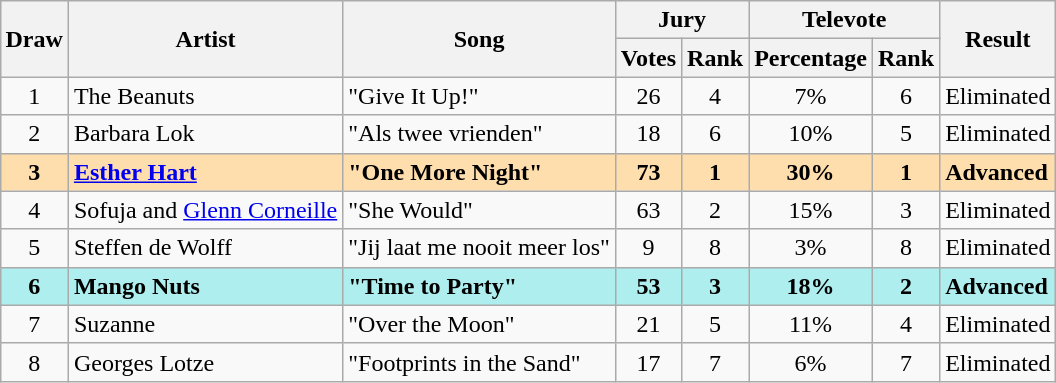<table class="sortable wikitable" style="margin: 1em auto 1em auto; text-align:center">
<tr>
<th rowspan="2">Draw</th>
<th rowspan="2">Artist</th>
<th rowspan="2">Song</th>
<th colspan="2">Jury</th>
<th colspan="2">Televote</th>
<th rowspan="2">Result</th>
</tr>
<tr>
<th>Votes</th>
<th>Rank</th>
<th>Percentage</th>
<th>Rank</th>
</tr>
<tr>
<td>1</td>
<td align="left" data-sort-value="Beanuts, The">The Beanuts</td>
<td align="left">"Give It Up!"</td>
<td>26</td>
<td>4</td>
<td>7%</td>
<td>6</td>
<td align="left">Eliminated</td>
</tr>
<tr>
<td>2</td>
<td align="left">Barbara Lok</td>
<td align="left">"Als twee vrienden"</td>
<td>18</td>
<td>6</td>
<td>10%</td>
<td>5</td>
<td align="left">Eliminated</td>
</tr>
<tr style="font-weight:bold; background:navajowhite;">
<td>3</td>
<td align="left"><a href='#'>Esther Hart</a></td>
<td align="left">"One More Night"</td>
<td>73</td>
<td>1</td>
<td>30%</td>
<td>1</td>
<td align="left">Advanced</td>
</tr>
<tr>
<td>4</td>
<td align="left">Sofuja and <a href='#'>Glenn Corneille</a></td>
<td align="left">"She Would"</td>
<td>63</td>
<td>2</td>
<td>15%</td>
<td>3</td>
<td align="left">Eliminated</td>
</tr>
<tr>
<td>5</td>
<td align="left">Steffen de Wolff</td>
<td align="left">"Jij laat me nooit meer los"</td>
<td>9</td>
<td>8</td>
<td>3%</td>
<td>8</td>
<td align="left">Eliminated</td>
</tr>
<tr style="font-weight:bold; background:paleturquoise;">
<td>6</td>
<td align="left">Mango Nuts</td>
<td align="left">"Time to Party"</td>
<td>53</td>
<td>3</td>
<td>18%</td>
<td>2</td>
<td align="left">Advanced</td>
</tr>
<tr>
<td>7</td>
<td align="left">Suzanne</td>
<td align="left">"Over the Moon"</td>
<td>21</td>
<td>5</td>
<td>11%</td>
<td>4</td>
<td align="left">Eliminated</td>
</tr>
<tr>
<td>8</td>
<td align="left">Georges Lotze</td>
<td align="left">"Footprints in the Sand"</td>
<td>17</td>
<td>7</td>
<td>6%</td>
<td>7</td>
<td align="left">Eliminated</td>
</tr>
</table>
